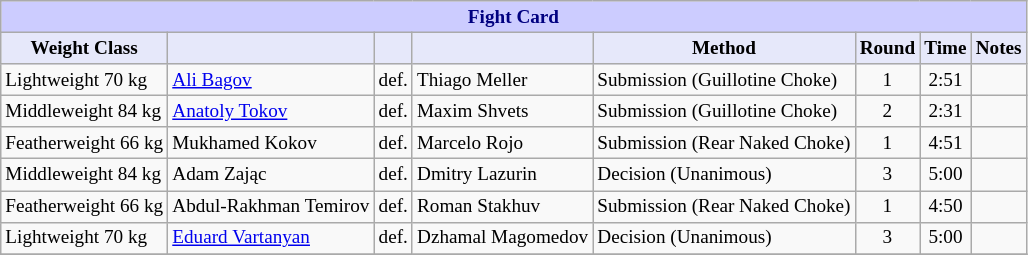<table class="wikitable" style="font-size: 80%;">
<tr>
<th colspan="8" style="background-color: #ccf; color: #000080; text-align: center;"><strong>Fight Card</strong></th>
</tr>
<tr>
<th colspan="1" style="background-color: #E6E8FA; color: #000000; text-align: center;">Weight Class</th>
<th colspan="1" style="background-color: #E6E8FA; color: #000000; text-align: center;"></th>
<th colspan="1" style="background-color: #E6E8FA; color: #000000; text-align: center;"></th>
<th colspan="1" style="background-color: #E6E8FA; color: #000000; text-align: center;"></th>
<th colspan="1" style="background-color: #E6E8FA; color: #000000; text-align: center;">Method</th>
<th colspan="1" style="background-color: #E6E8FA; color: #000000; text-align: center;">Round</th>
<th colspan="1" style="background-color: #E6E8FA; color: #000000; text-align: center;">Time</th>
<th colspan="1" style="background-color: #E6E8FA; color: #000000; text-align: center;">Notes</th>
</tr>
<tr>
<td>Lightweight 70 kg</td>
<td> <a href='#'>Ali Bagov</a></td>
<td>def.</td>
<td> Thiago Meller</td>
<td>Submission (Guillotine Choke)</td>
<td align=center>1</td>
<td align=center>2:51</td>
<td></td>
</tr>
<tr>
<td>Middleweight 84 kg</td>
<td> <a href='#'>Anatoly Tokov</a></td>
<td>def.</td>
<td> Maxim Shvets</td>
<td>Submission (Guillotine Choke)</td>
<td align=center>2</td>
<td align=center>2:31</td>
<td></td>
</tr>
<tr>
<td>Featherweight 66 kg</td>
<td> Mukhamed Kokov</td>
<td>def.</td>
<td> Marcelo Rojo</td>
<td>Submission (Rear Naked Choke)</td>
<td align=center>1</td>
<td align=center>4:51</td>
<td></td>
</tr>
<tr>
<td>Middleweight 84 kg</td>
<td> Adam Zając</td>
<td>def.</td>
<td> Dmitry Lazurin</td>
<td>Decision (Unanimous)</td>
<td align=center>3</td>
<td align=center>5:00</td>
<td></td>
</tr>
<tr>
<td>Featherweight 66 kg</td>
<td> Abdul-Rakhman Temirov</td>
<td>def.</td>
<td> Roman Stakhuv</td>
<td>Submission (Rear Naked Choke)</td>
<td align=center>1</td>
<td align=center>4:50</td>
<td></td>
</tr>
<tr>
<td>Lightweight 70 kg</td>
<td> <a href='#'>Eduard Vartanyan</a></td>
<td>def.</td>
<td> Dzhamal Magomedov</td>
<td>Decision (Unanimous)</td>
<td align=center>3</td>
<td align=center>5:00</td>
<td></td>
</tr>
<tr>
</tr>
</table>
